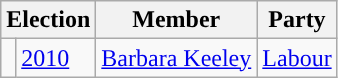<table class="wikitable">
<tr>
<th colspan="2">Election</th>
<th>Member</th>
<th>Party</th>
</tr>
<tr>
<td style="color:inherit;background-color: "></td>
<td><a href='#'>2010</a></td>
<td><a href='#'>Barbara Keeley</a></td>
<td><a href='#'>Labour</a></td>
</tr>
</table>
